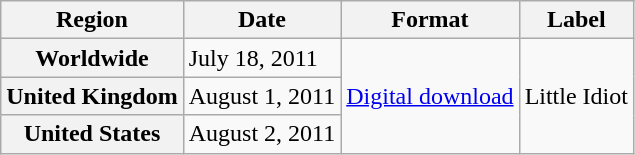<table class="wikitable plainrowheaders">
<tr>
<th>Region</th>
<th>Date</th>
<th>Format</th>
<th>Label</th>
</tr>
<tr>
<th scope="row">Worldwide</th>
<td>July 18, 2011</td>
<td rowspan="3"><a href='#'>Digital download</a></td>
<td rowspan="3">Little Idiot</td>
</tr>
<tr>
<th scope="row">United Kingdom</th>
<td>August 1, 2011</td>
</tr>
<tr>
<th scope="row">United States</th>
<td>August 2, 2011</td>
</tr>
</table>
